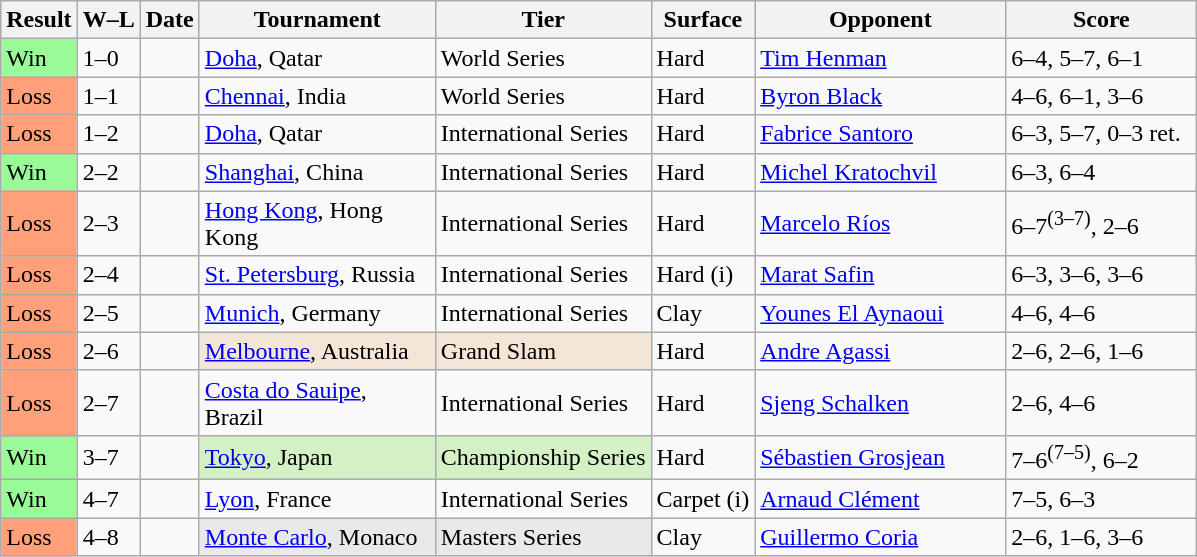<table class="sortable wikitable">
<tr>
<th>Result</th>
<th class="unsortable">W–L</th>
<th>Date</th>
<th style="width:150px">Tournament</th>
<th>Tier</th>
<th>Surface</th>
<th style="width:160px">Opponent</th>
<th style="width:120px" class="unsortable">Score</th>
</tr>
<tr>
<td style="background:#98fb98;">Win</td>
<td>1–0</td>
<td><a href='#'></a></td>
<td><a href='#'>Doha</a>, Qatar</td>
<td>World Series</td>
<td>Hard</td>
<td> <a href='#'>Tim Henman</a></td>
<td>6–4, 5–7, 6–1</td>
</tr>
<tr>
<td style="background:#ffa07a;">Loss</td>
<td>1–1</td>
<td><a href='#'></a></td>
<td><a href='#'>Chennai</a>, India</td>
<td>World Series</td>
<td>Hard</td>
<td> <a href='#'>Byron Black</a></td>
<td>4–6, 6–1, 3–6</td>
</tr>
<tr>
<td style="background:#ffa07a;">Loss</td>
<td>1–2</td>
<td><a href='#'></a></td>
<td><a href='#'>Doha</a>, Qatar</td>
<td>International Series</td>
<td>Hard</td>
<td> <a href='#'>Fabrice Santoro</a></td>
<td>6–3, 5–7, 0–3 ret.</td>
</tr>
<tr>
<td style="background:#98fb98;">Win</td>
<td>2–2</td>
<td><a href='#'></a></td>
<td><a href='#'>Shanghai</a>, China</td>
<td>International Series</td>
<td>Hard</td>
<td> <a href='#'>Michel Kratochvil</a></td>
<td>6–3, 6–4</td>
</tr>
<tr>
<td style="background:#ffa07a;">Loss</td>
<td>2–3</td>
<td><a href='#'></a></td>
<td><a href='#'>Hong Kong</a>, Hong Kong</td>
<td>International Series</td>
<td>Hard</td>
<td> <a href='#'>Marcelo Ríos</a></td>
<td>6–7<sup>(3–7)</sup>, 2–6</td>
</tr>
<tr>
<td style="background:#ffa07a;">Loss</td>
<td>2–4</td>
<td><a href='#'></a></td>
<td><a href='#'>St. Petersburg</a>, Russia</td>
<td>International Series</td>
<td>Hard (i)</td>
<td> <a href='#'>Marat Safin</a></td>
<td>6–3, 3–6, 3–6</td>
</tr>
<tr>
<td style="background:#ffa07a;">Loss</td>
<td>2–5</td>
<td><a href='#'></a></td>
<td><a href='#'>Munich</a>, Germany</td>
<td>International Series</td>
<td>Clay</td>
<td> <a href='#'>Younes El Aynaoui</a></td>
<td>4–6, 4–6</td>
</tr>
<tr>
<td style="background:#ffa07a;">Loss</td>
<td>2–6</td>
<td><a href='#'></a></td>
<td style="background:#f3e6d7;"><a href='#'>Melbourne</a>, Australia</td>
<td style="background:#f3e6d7;">Grand Slam</td>
<td>Hard</td>
<td> <a href='#'>Andre Agassi</a></td>
<td>2–6, 2–6, 1–6</td>
</tr>
<tr>
<td style="background:#ffa07a;">Loss</td>
<td>2–7</td>
<td><a href='#'></a></td>
<td><a href='#'>Costa do Sauipe</a>, Brazil</td>
<td>International Series</td>
<td>Hard</td>
<td> <a href='#'>Sjeng Schalken</a></td>
<td>2–6, 4–6</td>
</tr>
<tr>
<td style="background:#98fb98;">Win</td>
<td>3–7</td>
<td><a href='#'></a></td>
<td style="background:#d4f1c5;"><a href='#'>Tokyo</a>, Japan</td>
<td style="background:#d4f1c5;">Championship Series</td>
<td>Hard</td>
<td> <a href='#'>Sébastien Grosjean</a></td>
<td>7–6<sup>(7–5)</sup>, 6–2</td>
</tr>
<tr>
<td style="background:#98fb98;">Win</td>
<td>4–7</td>
<td><a href='#'></a></td>
<td><a href='#'>Lyon</a>, France</td>
<td>International Series</td>
<td>Carpet (i)</td>
<td> <a href='#'>Arnaud Clément</a></td>
<td>7–5, 6–3</td>
</tr>
<tr>
<td style="background:#ffa07a;">Loss</td>
<td>4–8</td>
<td><a href='#'></a></td>
<td style="background:#e9e9e9;"><a href='#'>Monte Carlo</a>, Monaco</td>
<td style="background:#e9e9e9;">Masters Series</td>
<td>Clay</td>
<td> <a href='#'>Guillermo Coria</a></td>
<td>2–6, 1–6, 3–6</td>
</tr>
</table>
